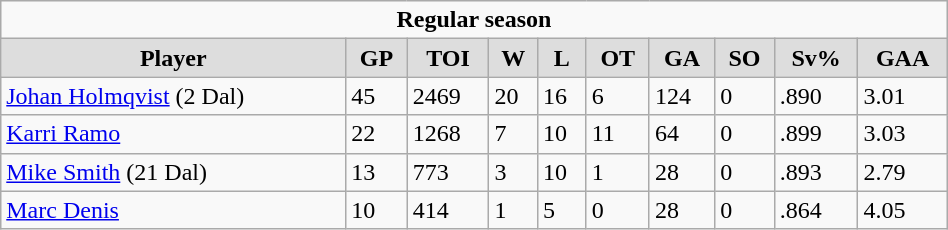<table class="wikitable" width="50%">
<tr>
<td colspan="10" align="center"><strong>Regular season</strong></td>
</tr>
<tr align="center"  bgcolor="#dddddd">
<td><strong>Player</strong></td>
<td><strong>GP</strong></td>
<td><strong>TOI</strong></td>
<td><strong>W</strong></td>
<td><strong>L</strong></td>
<td><strong>OT</strong></td>
<td><strong>GA</strong></td>
<td><strong>SO</strong></td>
<td><strong>Sv%</strong></td>
<td><strong>GAA</strong></td>
</tr>
<tr>
<td><a href='#'>Johan Holmqvist</a> (2 Dal)</td>
<td>45</td>
<td>2469</td>
<td>20</td>
<td>16</td>
<td>6</td>
<td>124</td>
<td>0</td>
<td>.890</td>
<td>3.01</td>
</tr>
<tr>
<td><a href='#'>Karri Ramo</a></td>
<td>22</td>
<td>1268</td>
<td>7</td>
<td>10</td>
<td>11</td>
<td>64</td>
<td>0</td>
<td>.899</td>
<td>3.03</td>
</tr>
<tr>
<td><a href='#'>Mike Smith</a> (21 Dal)</td>
<td>13</td>
<td>773</td>
<td>3</td>
<td>10</td>
<td>1</td>
<td>28</td>
<td>0</td>
<td>.893</td>
<td>2.79</td>
</tr>
<tr>
<td><a href='#'>Marc Denis</a></td>
<td>10</td>
<td>414</td>
<td>1</td>
<td>5</td>
<td>0</td>
<td>28</td>
<td>0</td>
<td>.864</td>
<td>4.05</td>
</tr>
</table>
